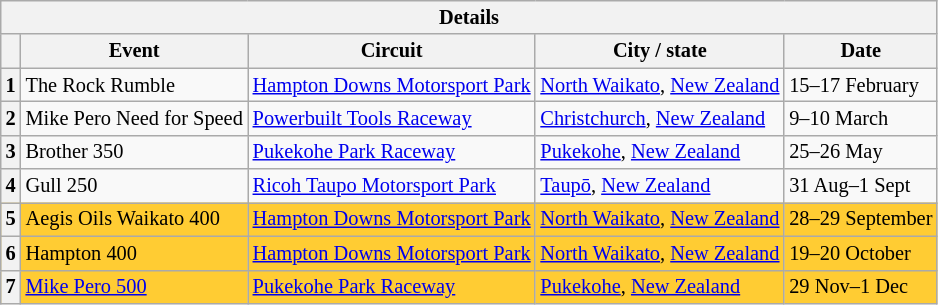<table class="wikitable" style="font-size: 85%">
<tr>
<th colspan="5">Details</th>
</tr>
<tr>
<th></th>
<th>Event</th>
<th>Circuit</th>
<th>City / state</th>
<th>Date</th>
</tr>
<tr>
<th>1</th>
<td>The Rock Rumble</td>
<td><a href='#'>Hampton Downs Motorsport Park</a></td>
<td><a href='#'>North Waikato</a>, <a href='#'>New Zealand</a></td>
<td>15–17 February</td>
</tr>
<tr>
<th>2</th>
<td>Mike Pero Need for Speed</td>
<td><a href='#'>Powerbuilt Tools Raceway</a></td>
<td><a href='#'>Christchurch</a>, <a href='#'>New Zealand</a></td>
<td>9–10 March</td>
</tr>
<tr>
<th>3</th>
<td>Brother 350</td>
<td><a href='#'>Pukekohe Park Raceway</a></td>
<td><a href='#'>Pukekohe</a>, <a href='#'>New Zealand</a></td>
<td>25–26 May</td>
</tr>
<tr>
<th>4</th>
<td>Gull 250</td>
<td><a href='#'>Ricoh Taupo Motorsport Park</a></td>
<td><a href='#'>Taupō</a>, <a href='#'>New Zealand</a></td>
<td>31 Aug–1 Sept</td>
</tr>
<tr style="background:#FFCC33;">
<th>5</th>
<td>Aegis Oils Waikato 400</td>
<td><a href='#'>Hampton Downs Motorsport Park</a></td>
<td><a href='#'>North Waikato</a>, <a href='#'>New Zealand</a></td>
<td>28–29 September</td>
</tr>
<tr style="background:#FFCC33;">
<th>6</th>
<td>Hampton 400</td>
<td><a href='#'>Hampton Downs Motorsport Park</a></td>
<td><a href='#'>North Waikato</a>, <a href='#'>New Zealand</a></td>
<td>19–20 October</td>
</tr>
<tr style="background:#FFCC33;">
<th>7</th>
<td><a href='#'>Mike Pero 500</a></td>
<td><a href='#'>Pukekohe Park Raceway</a></td>
<td><a href='#'>Pukekohe</a>, <a href='#'>New Zealand</a></td>
<td>29 Nov–1 Dec</td>
</tr>
</table>
